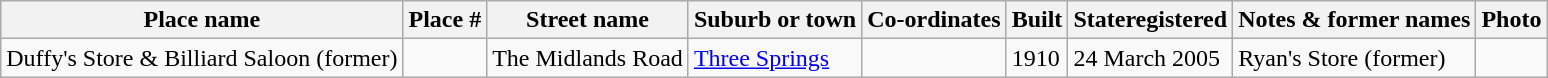<table class="wikitable sortable">
<tr>
<th>Place name</th>
<th>Place #</th>
<th>Street name</th>
<th>Suburb or town</th>
<th>Co-ordinates</th>
<th>Built</th>
<th>Stateregistered</th>
<th class="unsortable">Notes & former names</th>
<th class="unsortable">Photo</th>
</tr>
<tr>
<td>Duffy's Store & Billiard Saloon (former)</td>
<td></td>
<td>The Midlands Road</td>
<td><a href='#'>Three Springs</a></td>
<td></td>
<td>1910</td>
<td>24 March 2005</td>
<td>Ryan's Store (former)</td>
<td></td>
</tr>
</table>
